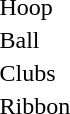<table>
<tr>
<td><br></td>
<td></td>
<td></td>
<td></td>
</tr>
<tr>
<td>Hoop <br></td>
<td></td>
<td></td>
<td></td>
</tr>
<tr>
<td>Ball <br></td>
<td></td>
<td></td>
<td></td>
</tr>
<tr>
<td>Clubs <br></td>
<td></td>
<td></td>
<td></td>
</tr>
<tr>
<td>Ribbon <br></td>
<td></td>
<td></td>
<td></td>
</tr>
</table>
